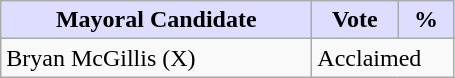<table class="wikitable">
<tr>
<th style="background:#ddf; width:200px;">Mayoral Candidate </th>
<th style="background:#ddf; width:50px;">Vote</th>
<th style="background:#ddf; width:30px;">%</th>
</tr>
<tr>
<td>Bryan McGillis (X)</td>
<td colspan="2">Acclaimed</td>
</tr>
</table>
